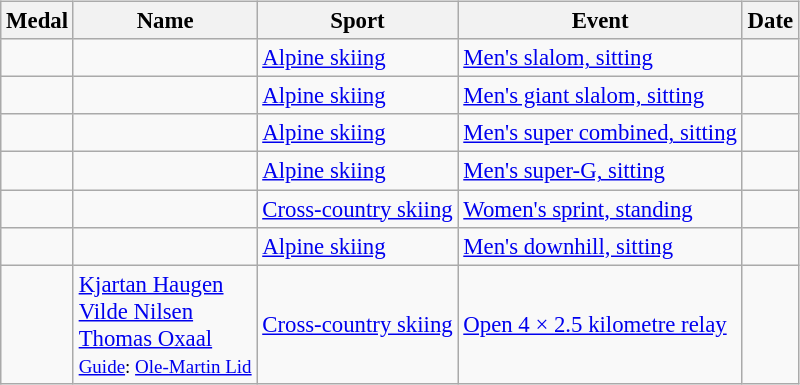<table class="wikitable sortable" style="font-size:95%; float:left">
<tr>
<th>Medal</th>
<th>Name</th>
<th>Sport</th>
<th>Event</th>
<th>Date</th>
</tr>
<tr>
<td></td>
<td></td>
<td><a href='#'>Alpine skiing</a></td>
<td><a href='#'>Men's slalom, sitting</a></td>
<td></td>
</tr>
<tr>
<td></td>
<td></td>
<td><a href='#'>Alpine skiing</a></td>
<td><a href='#'>Men's giant slalom, sitting</a></td>
<td></td>
</tr>
<tr>
<td></td>
<td></td>
<td><a href='#'>Alpine skiing</a></td>
<td><a href='#'>Men's super combined, sitting</a></td>
<td></td>
</tr>
<tr>
<td></td>
<td></td>
<td><a href='#'>Alpine skiing</a></td>
<td><a href='#'>Men's super-G, sitting</a></td>
<td></td>
</tr>
<tr>
<td></td>
<td></td>
<td><a href='#'>Cross-country skiing</a></td>
<td><a href='#'>Women's sprint, standing</a></td>
<td></td>
</tr>
<tr>
<td></td>
<td></td>
<td><a href='#'>Alpine skiing</a></td>
<td><a href='#'>Men's downhill, sitting</a></td>
<td></td>
</tr>
<tr>
<td></td>
<td><a href='#'>Kjartan Haugen</a><br><a href='#'>Vilde Nilsen</a><br><a href='#'>Thomas Oxaal</a><br><small><a href='#'>Guide</a>: <a href='#'>Ole-Martin Lid</a></small></td>
<td><a href='#'>Cross-country skiing</a></td>
<td><a href='#'>Open 4 × 2.5 kilometre relay</a></td>
<td></td>
</tr>
</table>
